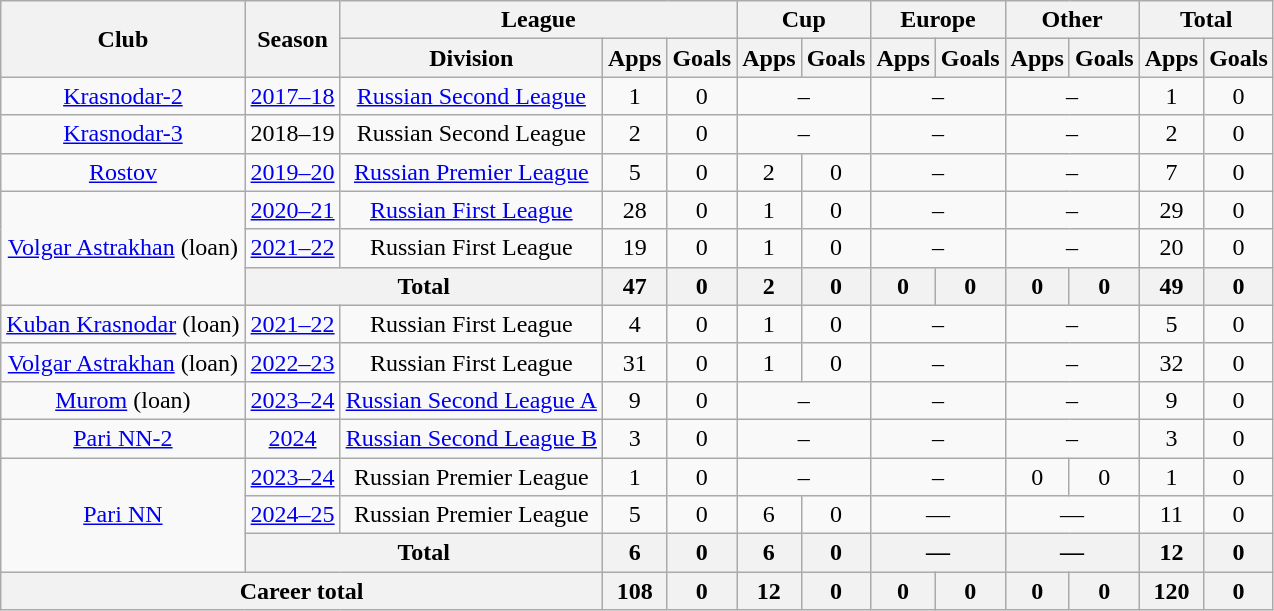<table class="wikitable" style="text-align: center;">
<tr>
<th rowspan="2">Club</th>
<th rowspan="2">Season</th>
<th colspan="3">League</th>
<th colspan="2">Cup</th>
<th colspan="2">Europe</th>
<th colspan="2">Other</th>
<th colspan="2">Total</th>
</tr>
<tr>
<th>Division</th>
<th>Apps</th>
<th>Goals</th>
<th>Apps</th>
<th>Goals</th>
<th>Apps</th>
<th>Goals</th>
<th>Apps</th>
<th>Goals</th>
<th>Apps</th>
<th>Goals</th>
</tr>
<tr>
<td><a href='#'>Krasnodar-2</a></td>
<td><a href='#'>2017–18</a></td>
<td><a href='#'>Russian Second League</a></td>
<td>1</td>
<td>0</td>
<td colspan=2>–</td>
<td colspan=2>–</td>
<td colspan=2>–</td>
<td>1</td>
<td>0</td>
</tr>
<tr>
<td><a href='#'>Krasnodar-3</a></td>
<td>2018–19</td>
<td>Russian Second League</td>
<td>2</td>
<td>0</td>
<td colspan=2>–</td>
<td colspan=2>–</td>
<td colspan=2>–</td>
<td>2</td>
<td>0</td>
</tr>
<tr>
<td><a href='#'>Rostov</a></td>
<td><a href='#'>2019–20</a></td>
<td><a href='#'>Russian Premier League</a></td>
<td>5</td>
<td>0</td>
<td>2</td>
<td>0</td>
<td colspan=2>–</td>
<td colspan=2>–</td>
<td>7</td>
<td>0</td>
</tr>
<tr>
<td rowspan="3"><a href='#'>Volgar Astrakhan</a> (loan)</td>
<td><a href='#'>2020–21</a></td>
<td><a href='#'>Russian First League</a></td>
<td>28</td>
<td>0</td>
<td>1</td>
<td>0</td>
<td colspan=2>–</td>
<td colspan=2>–</td>
<td>29</td>
<td>0</td>
</tr>
<tr>
<td><a href='#'>2021–22</a></td>
<td>Russian First League</td>
<td>19</td>
<td>0</td>
<td>1</td>
<td>0</td>
<td colspan=2>–</td>
<td colspan=2>–</td>
<td>20</td>
<td>0</td>
</tr>
<tr>
<th colspan=2>Total</th>
<th>47</th>
<th>0</th>
<th>2</th>
<th>0</th>
<th>0</th>
<th>0</th>
<th>0</th>
<th>0</th>
<th>49</th>
<th>0</th>
</tr>
<tr>
<td><a href='#'>Kuban Krasnodar</a> (loan)</td>
<td><a href='#'>2021–22</a></td>
<td>Russian First League</td>
<td>4</td>
<td>0</td>
<td>1</td>
<td>0</td>
<td colspan=2>–</td>
<td colspan=2>–</td>
<td>5</td>
<td>0</td>
</tr>
<tr>
<td><a href='#'>Volgar Astrakhan</a> (loan)</td>
<td><a href='#'>2022–23</a></td>
<td>Russian First League</td>
<td>31</td>
<td>0</td>
<td>1</td>
<td>0</td>
<td colspan=2>–</td>
<td colspan=2>–</td>
<td>32</td>
<td>0</td>
</tr>
<tr>
<td><a href='#'>Murom</a> (loan)</td>
<td><a href='#'>2023–24</a></td>
<td><a href='#'>Russian Second League A</a></td>
<td>9</td>
<td>0</td>
<td colspan=2>–</td>
<td colspan=2>–</td>
<td colspan=2>–</td>
<td>9</td>
<td>0</td>
</tr>
<tr>
<td><a href='#'>Pari NN-2</a></td>
<td><a href='#'>2024</a></td>
<td><a href='#'>Russian Second League B</a></td>
<td>3</td>
<td>0</td>
<td colspan=2>–</td>
<td colspan=2>–</td>
<td colspan=2>–</td>
<td>3</td>
<td>0</td>
</tr>
<tr>
<td rowspan="3"><a href='#'>Pari NN</a></td>
<td><a href='#'>2023–24</a></td>
<td>Russian Premier League</td>
<td>1</td>
<td>0</td>
<td colspan=2>–</td>
<td colspan=2>–</td>
<td>0</td>
<td>0</td>
<td>1</td>
<td>0</td>
</tr>
<tr>
<td><a href='#'>2024–25</a></td>
<td>Russian Premier League</td>
<td>5</td>
<td>0</td>
<td>6</td>
<td>0</td>
<td colspan="2">—</td>
<td colspan="2">—</td>
<td>11</td>
<td>0</td>
</tr>
<tr>
<th colspan="2">Total</th>
<th>6</th>
<th>0</th>
<th>6</th>
<th>0</th>
<th colspan="2">—</th>
<th colspan="2">—</th>
<th>12</th>
<th>0</th>
</tr>
<tr>
<th colspan="3">Career total</th>
<th>108</th>
<th>0</th>
<th>12</th>
<th>0</th>
<th>0</th>
<th>0</th>
<th>0</th>
<th>0</th>
<th>120</th>
<th>0</th>
</tr>
</table>
